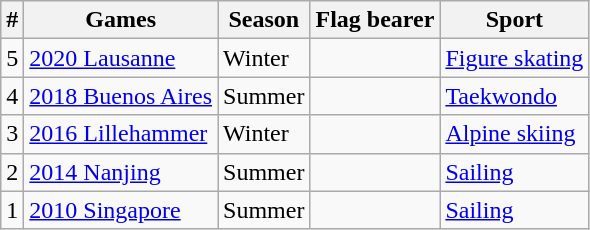<table class="wikitable sortable">
<tr>
<th>#</th>
<th>Games</th>
<th>Season</th>
<th>Flag bearer</th>
<th>Sport</th>
</tr>
<tr>
<td>5</td>
<td><a href='#'>2020 Lausanne</a></td>
<td>Winter</td>
<td></td>
<td><a href='#'>Figure skating</a></td>
</tr>
<tr>
<td>4</td>
<td><a href='#'>2018 Buenos Aires</a></td>
<td>Summer</td>
<td></td>
<td><a href='#'>Taekwondo</a></td>
</tr>
<tr>
<td>3</td>
<td><a href='#'>2016 Lillehammer</a></td>
<td>Winter</td>
<td></td>
<td><a href='#'>Alpine skiing</a></td>
</tr>
<tr>
<td>2</td>
<td><a href='#'>2014 Nanjing</a></td>
<td>Summer</td>
<td></td>
<td><a href='#'>Sailing</a></td>
</tr>
<tr>
<td>1</td>
<td><a href='#'>2010 Singapore</a></td>
<td>Summer</td>
<td></td>
<td><a href='#'>Sailing</a></td>
</tr>
</table>
